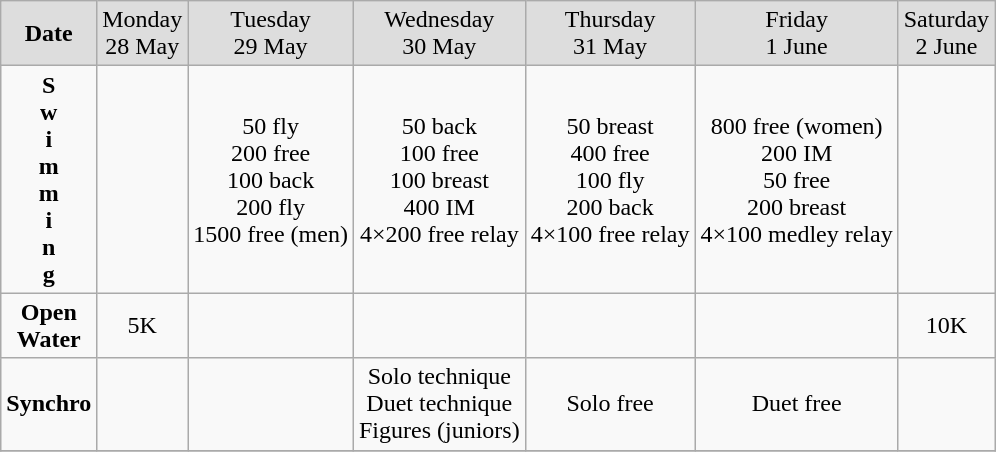<table class=wikitable style="text-align:center">
<tr bgcolor=#DDDDDD>
<td><strong>Date</strong></td>
<td>Monday <br> 28 May</td>
<td>Tuesday <br> 29 May</td>
<td>Wednesday <br> 30 May</td>
<td>Thursday <br> 31 May</td>
<td>Friday <br> 1 June</td>
<td>Saturday <br> 2 June</td>
</tr>
<tr>
<td><strong>S <br> w <br> i <br> m <br> m <br> i <br> n <br> g</strong></td>
<td></td>
<td>50 fly <br> 200 free <br> 100 back <br> 200 fly <br> 1500 free (men)</td>
<td>50 back <br> 100 free <br> 100 breast <br> 400 IM <br> 4×200 free relay</td>
<td>50 breast <br> 400 free <br> 100 fly <br> 200 back <br> 4×100 free relay</td>
<td>800 free (women) <br> 200 IM <br> 50 free <br> 200 breast <br> 4×100 medley relay</td>
<td></td>
</tr>
<tr>
<td><strong>Open <br> Water</strong></td>
<td>5K</td>
<td></td>
<td></td>
<td></td>
<td></td>
<td>10K</td>
</tr>
<tr>
<td><strong>Synchro</strong></td>
<td></td>
<td></td>
<td>Solo technique <br> Duet technique <br> Figures (juniors)</td>
<td>Solo free</td>
<td>Duet free</td>
<td></td>
</tr>
<tr>
</tr>
</table>
